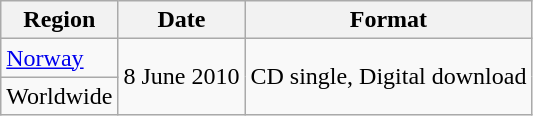<table class="wikitable">
<tr>
<th>Region</th>
<th>Date</th>
<th>Format</th>
</tr>
<tr>
<td><a href='#'>Norway</a></td>
<td rowspan="2">8 June 2010</td>
<td rowspan="2">CD single, Digital download</td>
</tr>
<tr>
<td>Worldwide</td>
</tr>
</table>
